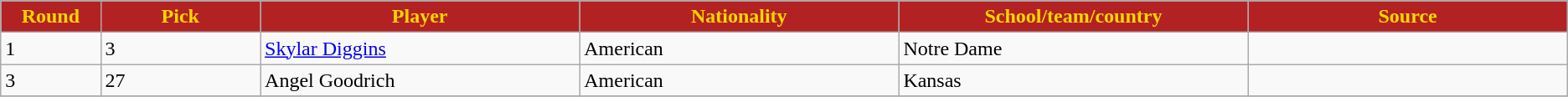<table class="wikitable">
<tr>
<th style="background:#B22222; color:#ffd700;" width="2%">Round</th>
<th style="background:#B22222; color:#ffd700;" width="5%">Pick</th>
<th style="background:#B22222; color:#ffd700;" width="10%">Player</th>
<th style="background:#B22222; color:#ffd700;" width="10%">Nationality</th>
<th style="background:#B22222; color:#ffd700;" width="10%">School/team/country</th>
<th style="background:#B22222; color:#ffd700;" width="10%">Source</th>
</tr>
<tr>
<td>1</td>
<td>3</td>
<td><a href='#'>Skylar Diggins</a></td>
<td>American</td>
<td>Notre Dame</td>
<td></td>
</tr>
<tr>
<td>3</td>
<td>27</td>
<td>Angel Goodrich</td>
<td>American</td>
<td>Kansas</td>
<td></td>
</tr>
<tr>
</tr>
</table>
